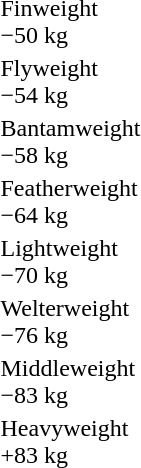<table>
<tr>
<td rowspan=2>Finweight<br>−50 kg</td>
<td rowspan=2></td>
<td rowspan=2></td>
<td></td>
</tr>
<tr>
<td></td>
</tr>
<tr>
<td rowspan=2>Flyweight<br>−54 kg</td>
<td rowspan=2></td>
<td rowspan=2></td>
<td></td>
</tr>
<tr>
<td></td>
</tr>
<tr>
<td rowspan=2>Bantamweight<br>−58 kg</td>
<td rowspan=2></td>
<td rowspan=2></td>
<td></td>
</tr>
<tr>
<td></td>
</tr>
<tr>
<td rowspan=2>Featherweight<br>−64 kg</td>
<td rowspan=2></td>
<td rowspan=2></td>
<td></td>
</tr>
<tr>
<td></td>
</tr>
<tr>
<td rowspan=2>Lightweight<br>−70 kg</td>
<td rowspan=2></td>
<td rowspan=2></td>
<td></td>
</tr>
<tr>
<td></td>
</tr>
<tr>
<td rowspan=2>Welterweight<br>−76 kg</td>
<td rowspan=2></td>
<td rowspan=2></td>
<td></td>
</tr>
<tr>
<td></td>
</tr>
<tr>
<td rowspan=2>Middleweight<br>−83 kg</td>
<td rowspan=2></td>
<td rowspan=2></td>
<td></td>
</tr>
<tr>
<td></td>
</tr>
<tr>
<td rowspan=2>Heavyweight<br>+83 kg</td>
<td rowspan=2></td>
<td rowspan=2></td>
<td></td>
</tr>
<tr>
<td></td>
</tr>
</table>
